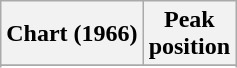<table class="wikitable sortable">
<tr>
<th align="center">Chart (1966)</th>
<th align="center">Peak<br>position</th>
</tr>
<tr>
</tr>
<tr>
</tr>
</table>
